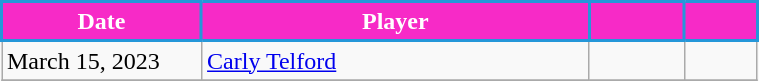<table class="wikitable">
<tr>
<th style="background:#f72ac7; color:#fff; border:2px solid #2597d9; width:125px;" scope="col">Date</th>
<th style="background:#f72ac7; color:#fff; border:2px solid #2597d9; width:250px;" scope="col">Player</th>
<th style="background:#f72ac7; color:#fff; border:2px solid #2597d9; width:55px;" scope="col"></th>
<th style="background:#f72ac7; color:#fff; border:2px solid #2597d9; width:40px;" scope="col"></th>
</tr>
<tr>
<td>March 15, 2023</td>
<td> <a href='#'>Carly Telford</a></td>
<td></td>
<td></td>
</tr>
<tr>
</tr>
</table>
